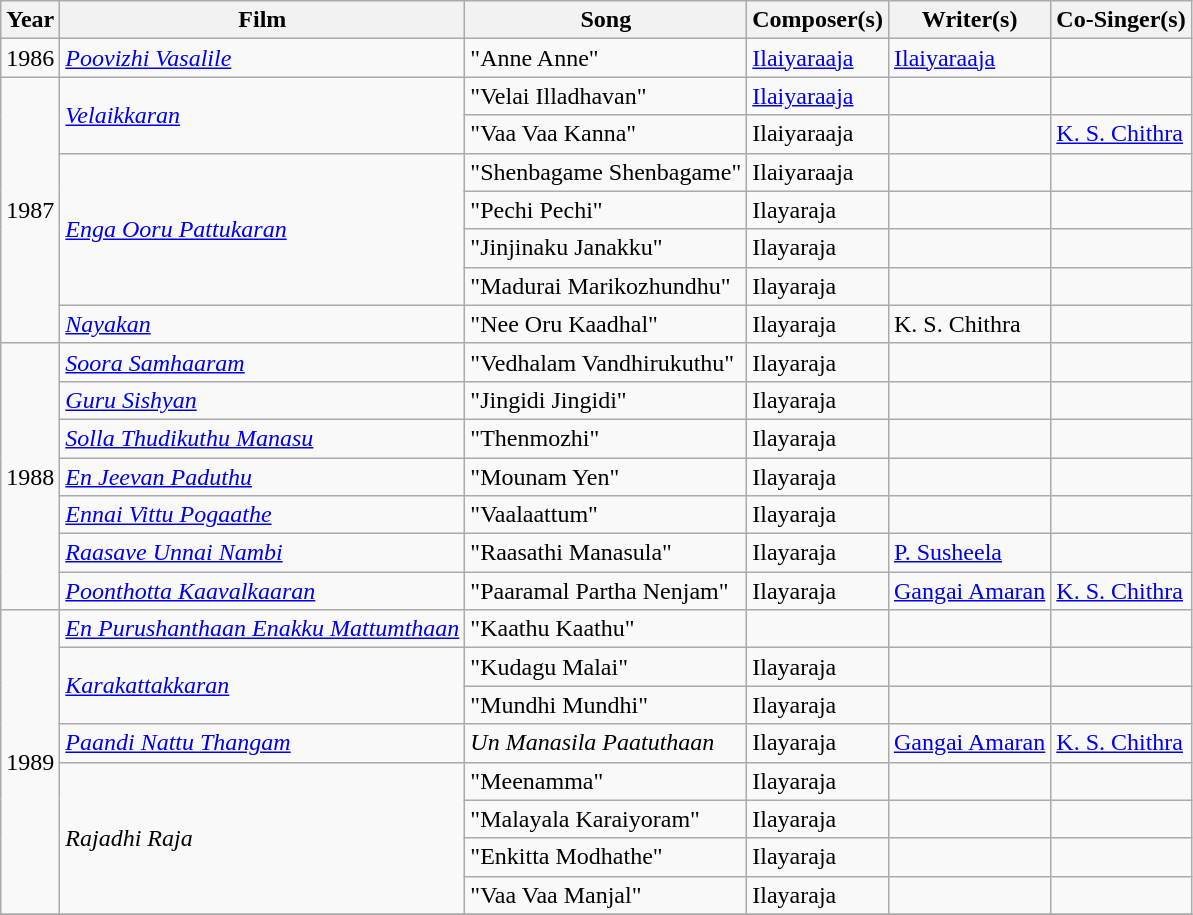<table class="wikitable">
<tr>
<th>Year</th>
<th>Film</th>
<th>Song</th>
<th>Composer(s)</th>
<th>Writer(s)</th>
<th>Co-Singer(s)</th>
</tr>
<tr>
<td>1986</td>
<td><em><a href='#'>Poovizhi Vasalile</a></em></td>
<td>"Anne Anne"</td>
<td><a href='#'>Ilaiyaraaja</a></td>
<td><a href='#'>Ilaiyaraaja</a></td>
<td></td>
</tr>
<tr>
<td rowspan="7">1987</td>
<td rowspan="2"><em><a href='#'>Velaikkaran</a></em></td>
<td>"Velai Illadhavan"</td>
<td><a href='#'>Ilaiyaraaja</a></td>
<td></td>
<td></td>
</tr>
<tr>
<td>"Vaa Vaa Kanna"</td>
<td>Ilaiyaraaja</td>
<td></td>
<td><a href='#'>K. S. Chithra</a></td>
</tr>
<tr>
<td rowspan="4"><em><a href='#'>Enga Ooru Pattukaran</a></em></td>
<td>"Shenbagame Shenbagame"</td>
<td>Ilaiyaraaja</td>
<td></td>
<td></td>
</tr>
<tr>
<td>"Pechi Pechi"</td>
<td>Ilayaraja</td>
<td></td>
<td></td>
</tr>
<tr>
<td>"Jinjinaku Janakku"</td>
<td>Ilayaraja</td>
<td></td>
<td></td>
</tr>
<tr>
<td>"Madurai Marikozhundhu"</td>
<td>Ilayaraja</td>
<td></td>
<td></td>
</tr>
<tr>
<td><em><a href='#'>Nayakan</a></em></td>
<td>"Nee Oru Kaadhal"</td>
<td>Ilayaraja</td>
<td>K. S. Chithra</td>
<td></td>
</tr>
<tr>
<td rowspan=7>1988</td>
<td><em><a href='#'>Soora Samhaaram</a></em></td>
<td>"Vedhalam Vandhirukuthu"</td>
<td>Ilayaraja</td>
<td></td>
<td></td>
</tr>
<tr>
<td><em><a href='#'>Guru Sishyan</a></em></td>
<td>"Jingidi Jingidi"</td>
<td>Ilayaraja</td>
<td></td>
<td></td>
</tr>
<tr>
<td><em><a href='#'>Solla Thudikuthu Manasu</a></em></td>
<td>"Thenmozhi"</td>
<td>Ilayaraja</td>
<td></td>
<td></td>
</tr>
<tr>
<td><em><a href='#'>En Jeevan Paduthu</a></em></td>
<td>"Mounam Yen"</td>
<td>Ilayaraja</td>
<td></td>
<td></td>
</tr>
<tr>
<td><em><a href='#'>Ennai Vittu Pogaathe</a></em></td>
<td>"Vaalaattum"</td>
<td>Ilayaraja</td>
<td></td>
<td></td>
</tr>
<tr>
<td><em><a href='#'>Raasave Unnai Nambi</a></em></td>
<td>"Raasathi Manasula"</td>
<td>Ilayaraja</td>
<td><a href='#'>P. Susheela</a></td>
<td></td>
</tr>
<tr>
<td><em><a href='#'>Poonthotta Kaavalkaaran</a></em></td>
<td>"Paaramal Partha Nenjam"</td>
<td>Ilayaraja</td>
<td><a href='#'>Gangai Amaran</a></td>
<td><a href='#'>K. S. Chithra</a></td>
</tr>
<tr>
<td rowspan=8>1989</td>
<td><em><a href='#'>En Purushanthaan Enakku Mattumthaan</a></em></td>
<td>"Kaathu Kaathu"</td>
<td></td>
<td></td>
<td></td>
</tr>
<tr>
<td rowspan="2"><em><a href='#'>Karakattakkaran</a></em></td>
<td>"Kudagu Malai"</td>
<td>Ilayaraja</td>
<td></td>
<td></td>
</tr>
<tr>
<td>"Mundhi Mundhi"</td>
<td>Ilayaraja</td>
<td></td>
<td></td>
</tr>
<tr>
<td><em><a href='#'>Paandi Nattu Thangam</a></em></td>
<td><em>Un Manasila Paatuthaan</em></td>
<td>Ilayaraja</td>
<td><a href='#'>Gangai Amaran</a></td>
<td><a href='#'>K. S. Chithra</a></td>
</tr>
<tr>
<td rowspan=4><em>Rajadhi Raja</em></td>
<td>"Meenamma"</td>
<td>Ilayaraja</td>
<td></td>
<td></td>
</tr>
<tr>
<td>"Malayala Karaiyoram"</td>
<td>Ilayaraja</td>
<td></td>
<td></td>
</tr>
<tr>
<td>"Enkitta Modhathe"</td>
<td>Ilayaraja</td>
<td></td>
<td></td>
</tr>
<tr>
<td>"Vaa Vaa Manjal"</td>
<td>Ilayaraja</td>
<td></td>
<td></td>
</tr>
<tr>
</tr>
</table>
